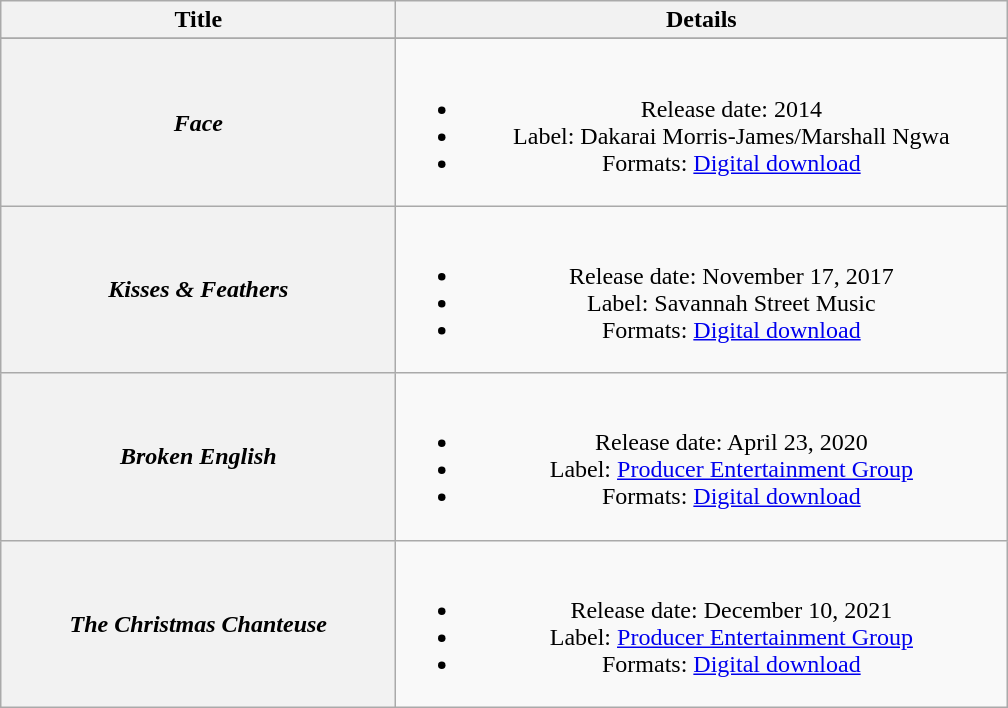<table class="wikitable plainrowheaders" style="text-align:center;">
<tr>
<th rowspan="1" style="width:16em;">Title</th>
<th rowspan="1" style="width:25em;">Details</th>
</tr>
<tr style="font-size:smaller;">
</tr>
<tr>
<th scope="row"><em>Face</em></th>
<td><br><ul><li>Release date: 2014</li><li>Label: Dakarai Morris-James/Marshall Ngwa</li><li>Formats: <a href='#'>Digital download</a></li></ul></td>
</tr>
<tr>
<th scope="row"><em>Kisses & Feathers</em></th>
<td><br><ul><li>Release date: November 17, 2017</li><li>Label: Savannah Street Music</li><li>Formats: <a href='#'>Digital download</a></li></ul></td>
</tr>
<tr>
<th scope="row"><em>Broken English</em></th>
<td><br><ul><li>Release date: April 23, 2020</li><li>Label: <a href='#'>Producer Entertainment Group</a></li><li>Formats: <a href='#'>Digital download</a></li></ul></td>
</tr>
<tr>
<th scope="row"><em>The Christmas Chanteuse</em></th>
<td><br><ul><li>Release date: December 10, 2021</li><li>Label: <a href='#'>Producer Entertainment Group</a></li><li>Formats: <a href='#'>Digital download</a></li></ul></td>
</tr>
</table>
